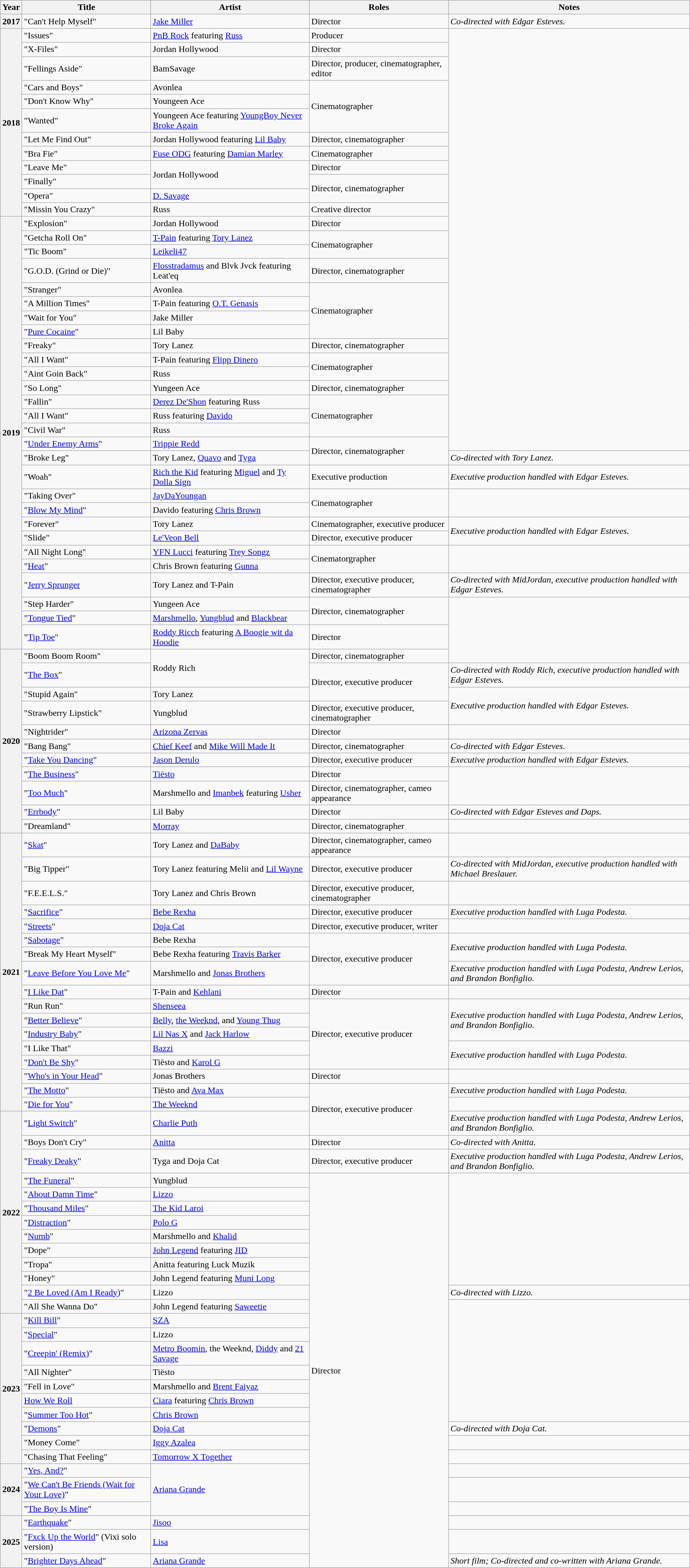<table class="wikitable sortable">
<tr>
<th>Year</th>
<th>Title</th>
<th>Artist</th>
<th class="unsortable">Roles</th>
<th class="unsortable">Notes</th>
</tr>
<tr>
<th scope="row">2017</th>
<td>"Can't Help Myself"</td>
<td><a href='#'>Jake Miller</a></td>
<td>Director</td>
<td><em>Co-directed with Edgar Esteves.</em></td>
</tr>
<tr>
<th scope="row" rowspan="12">2018</th>
<td>"Issues"</td>
<td><a href='#'>PnB Rock</a> featuring <a href='#'>Russ</a></td>
<td>Producer</td>
<td rowspan="28"></td>
</tr>
<tr>
<td>"X-Files"</td>
<td>Jordan Hollywood</td>
<td>Director</td>
</tr>
<tr>
<td>"Fellings Aside"</td>
<td>BamSavage</td>
<td>Director, producer, cinematographer, editor</td>
</tr>
<tr>
<td>"Cars and Boys"</td>
<td>Avonlea</td>
<td rowspan="3">Cinematographer</td>
</tr>
<tr>
<td>"Don't Know Why"</td>
<td>Youngeen Ace</td>
</tr>
<tr>
<td>"Wanted"</td>
<td>Youngeen Ace featuring <a href='#'>YoungBoy Never Broke Again</a></td>
</tr>
<tr>
<td>"Let Me Find Out"</td>
<td>Jordan Hollywood featuring <a href='#'>Lil Baby</a></td>
<td>Director, cinematographer</td>
</tr>
<tr>
<td>"Bra Fie"</td>
<td><a href='#'>Fuse ODG</a> featuring <a href='#'>Damian Marley</a></td>
<td>Cinematographer</td>
</tr>
<tr>
<td>"Leave Me"</td>
<td rowspan="2">Jordan Hollywood</td>
<td>Director</td>
</tr>
<tr>
<td>"Finally"</td>
<td rowspan="2">Director, cinematographer</td>
</tr>
<tr>
<td>"Opera"</td>
<td><a href='#'>D. Savage</a></td>
</tr>
<tr>
<td>"Missin You Crazy"</td>
<td>Russ</td>
<td>Creative director</td>
</tr>
<tr>
<th scope="row" rowspan="28">2019</th>
<td>"Explosion"</td>
<td>Jordan Hollywood</td>
<td>Director</td>
</tr>
<tr>
<td>"Getcha Roll On"</td>
<td><a href='#'>T-Pain</a> featuring <a href='#'>Tory Lanez</a></td>
<td rowspan="2">Cinematographer</td>
</tr>
<tr>
<td>"Tic Boom"</td>
<td><a href='#'>Leikeli47</a></td>
</tr>
<tr>
<td>"G.O.D. (Grind or Die)"</td>
<td><a href='#'>Flosstradamus</a> and Blvk Jvck featuring Leat'eq</td>
<td>Director, cinematographer</td>
</tr>
<tr>
<td>"Stranger"</td>
<td>Avonlea</td>
<td rowspan="4">Cinematographer</td>
</tr>
<tr>
<td>"A Million Times"</td>
<td>T-Pain featuring <a href='#'>O.T. Genasis</a></td>
</tr>
<tr>
<td>"Wait for You"</td>
<td>Jake Miller</td>
</tr>
<tr>
<td>"<a href='#'>Pure Cocaine</a>"</td>
<td>Lil Baby</td>
</tr>
<tr>
<td>"Freaky"</td>
<td>Tory Lanez</td>
<td>Director, cinematographer</td>
</tr>
<tr>
<td>"All I Want"</td>
<td>T-Pain featuring <a href='#'>Flipp Dinero</a></td>
<td rowspan="2">Cinematographer</td>
</tr>
<tr>
<td>"Aint Goin Back"</td>
<td>Russ</td>
</tr>
<tr>
<td>"So Long"</td>
<td>Yungeen Ace</td>
<td>Director, cinematographer</td>
</tr>
<tr>
<td>"Fallin"</td>
<td><a href='#'>Derez De'Shon</a> featuring Russ</td>
<td rowspan="3">Cinematographer</td>
</tr>
<tr>
<td>"All I Want"</td>
<td>Russ featuring <a href='#'>Davido</a></td>
</tr>
<tr>
<td>"Civil War"</td>
<td>Russ</td>
</tr>
<tr>
<td>"<a href='#'>Under Enemy Arms</a>"</td>
<td><a href='#'>Trippie Redd</a></td>
<td rowspan="2">Director, cinematographer</td>
</tr>
<tr>
<td>"Broke Leg"</td>
<td>Tory Lanez, <a href='#'>Quavo</a> and <a href='#'>Tyga</a></td>
<td><em>Co-directed with Tory Lanez.</em></td>
</tr>
<tr>
<td>"Woah"</td>
<td><a href='#'>Rich the Kid</a> featuring <a href='#'>Miguel</a> and <a href='#'>Ty Dolla Sign</a></td>
<td>Executive production</td>
<td><em>Executive production handled with Edgar Esteves.</em></td>
</tr>
<tr>
<td>"Taking Over"</td>
<td><a href='#'>JayDaYoungan</a></td>
<td rowspan="2">Cinematographer</td>
<td rowspan="2"></td>
</tr>
<tr>
<td>"<a href='#'>Blow My Mind</a>"</td>
<td>Davido featuring <a href='#'>Chris Brown</a></td>
</tr>
<tr>
<td>"Forever"</td>
<td>Tory Lanez</td>
<td>Cinematographer, executive producer</td>
<td rowspan="2"><em>Executive production handled with Edgar Esteves.</em></td>
</tr>
<tr>
<td>"Slide"</td>
<td><a href='#'>Le'Veon Bell</a></td>
<td>Director, executive producer</td>
</tr>
<tr>
<td>"All Night Long"</td>
<td><a href='#'>YFN Lucci</a> featuring <a href='#'>Trey Songz</a></td>
<td rowspan="2">Cinematorgrapher</td>
<td rowspan="2"></td>
</tr>
<tr>
<td>"<a href='#'>Heat</a>"</td>
<td>Chris Brown featuring <a href='#'>Gunna</a></td>
</tr>
<tr>
<td>"<a href='#'>Jerry Sprunger</a></td>
<td>Tory Lanez and T-Pain</td>
<td>Director, executive producer, cinematographer</td>
<td><em>Co-directed with MidJordan, executive production handled with Edgar Esteves.</em></td>
</tr>
<tr>
<td>"Step Harder"</td>
<td>Yungeen Ace</td>
<td rowspan="2">Director, cinematographer</td>
<td rowspan="4"></td>
</tr>
<tr>
<td>"<a href='#'>Tongue Tied</a>"</td>
<td><a href='#'>Marshmello</a>, <a href='#'>Yungblud</a> and <a href='#'>Blackbear</a></td>
</tr>
<tr>
<td>"<a href='#'>Tip Toe</a>"</td>
<td><a href='#'>Roddy Ricch</a> featuring <a href='#'>A Boogie wit da Hoodie</a></td>
<td>Director</td>
</tr>
<tr>
<th scope="row" rowspan="11">2020</th>
<td>"Boom Boom Room"</td>
<td rowspan="2">Roddy Rich</td>
<td>Director, cinematographer</td>
</tr>
<tr>
<td>"<a href='#'>The Box</a>"</td>
<td rowspan="2">Director, executive producer</td>
<td><em>Co-directed with Roddy Rich, executive production handled with Edgar Esteves.</em></td>
</tr>
<tr>
<td>"Stupid Again"</td>
<td>Tory Lanez</td>
<td rowspan="2"><em>Executive production handled with Edgar Esteves.</em></td>
</tr>
<tr>
<td>"Strawberry Lipstick"</td>
<td>Yungblud</td>
<td>Director, executive producer, cinematographer</td>
</tr>
<tr>
<td>"Nightrider"</td>
<td><a href='#'>Arizona Zervas</a></td>
<td>Director</td>
<td></td>
</tr>
<tr>
<td>"Bang Bang"</td>
<td><a href='#'>Chief Keef</a> and <a href='#'>Mike Will Made It</a></td>
<td>Director, cinematographer</td>
<td><em>Co-directed with Edgar Esteves.</em></td>
</tr>
<tr>
<td>"<a href='#'>Take You Dancing</a>"</td>
<td><a href='#'>Jason Derulo</a></td>
<td>Director, executive producer</td>
<td><em>Executive production handled with Edgar Esteves.</em></td>
</tr>
<tr>
<td>"<a href='#'>The Business</a>"</td>
<td><a href='#'>Tiësto</a></td>
<td>Director</td>
<td rowspan="2"></td>
</tr>
<tr>
<td>"<a href='#'>Too Much</a>"</td>
<td>Marshmello and <a href='#'>Imanbek</a> featuring <a href='#'>Usher</a></td>
<td>Director, cinematographer, cameo appearance</td>
</tr>
<tr>
<td>"<a href='#'>Errbody</a>"</td>
<td>Lil Baby</td>
<td>Director</td>
<td><em>Co-directed with Edgar Esteves and Daps.</em></td>
</tr>
<tr>
<td>"Dreamland"</td>
<td><a href='#'>Morray</a></td>
<td>Director, cinematographer</td>
<td rowspan=""></td>
</tr>
<tr>
<th scope="row" rowspan="17">2021</th>
<td>"<a href='#'>Skat</a>"</td>
<td>Tory Lanez and <a href='#'>DaBaby</a></td>
<td>Director, cinematographer, cameo appearance</td>
</tr>
<tr>
<td>"Big Tipper"</td>
<td>Tory Lanez featuring Melii and <a href='#'>Lil Wayne</a></td>
<td>Director, executive producer</td>
<td><em>Co-directed with MidJordan, executive production handled with Michael Breslauer.</em></td>
</tr>
<tr>
<td>"F.E.E.L.S."</td>
<td>Tory Lanez and Chris Brown</td>
<td>Director, executive producer, cinematographer</td>
<td rowspan=""></td>
</tr>
<tr>
<td>"<a href='#'>Sacrifice</a>"</td>
<td><a href='#'>Bebe Rexha</a></td>
<td>Director, executive producer</td>
<td><em>Executive production handled with Luga Podesta.</em></td>
</tr>
<tr>
<td>"<a href='#'>Streets</a>"</td>
<td><a href='#'>Doja Cat</a></td>
<td>Director, executive producer, writer</td>
<td></td>
</tr>
<tr>
<td>"<a href='#'>Sabotage</a>"</td>
<td>Bebe Rexha</td>
<td rowspan="3">Director, executive producer</td>
<td rowspan="2"><em>Executive production handled with Luga Podesta.</em></td>
</tr>
<tr>
<td>"Break My Heart Myself"</td>
<td>Bebe Rexha featuring <a href='#'>Travis Barker</a></td>
</tr>
<tr>
<td>"<a href='#'>Leave Before You Love Me</a>"</td>
<td>Marshmello and <a href='#'>Jonas Brothers</a></td>
<td><em>Executive production handled with Luga Podesta, Andrew Lerios, and Brandon Bonfiglio.</em></td>
</tr>
<tr>
<td>"<a href='#'>I Like Dat</a>"</td>
<td>T-Pain and <a href='#'>Kehlani</a></td>
<td>Director</td>
<td></td>
</tr>
<tr>
<td>"Run Run"</td>
<td><a href='#'>Shenseea</a></td>
<td rowspan="5">Director, executive producer</td>
<td rowspan="3"><em>Executive production handled with Luga Podesta, Andrew Lerios, and Brandon Bonfiglio.</em></td>
</tr>
<tr>
<td>"<a href='#'>Better Believe</a>"</td>
<td><a href='#'>Belly</a>, <a href='#'>the Weeknd</a>, and <a href='#'>Young Thug</a></td>
</tr>
<tr>
<td>"<a href='#'>Industry Baby</a>"</td>
<td><a href='#'>Lil Nas X</a> and <a href='#'>Jack Harlow</a></td>
</tr>
<tr>
<td>"I Like That"</td>
<td><a href='#'>Bazzi</a></td>
<td rowspan="2"><em>Executive production handled with Luga Podesta.</em></td>
</tr>
<tr>
<td>"<a href='#'>Don't Be Shy</a>"</td>
<td>Tiësto and <a href='#'>Karol G</a></td>
</tr>
<tr>
<td>"<a href='#'>Who's in Your Head</a>"</td>
<td>Jonas Brothers</td>
<td>Director</td>
<td></td>
</tr>
<tr>
<td>"<a href='#'>The Motto</a>"</td>
<td>Tiësto and <a href='#'>Ava Max</a></td>
<td rowspan="3">Director, executive producer</td>
<td><em>Executive production handled with Luga Podesta.</em></td>
</tr>
<tr>
<td>"<a href='#'>Die for You</a>"</td>
<td><a href='#'>The Weeknd</a></td>
<td rowspan=""></td>
</tr>
<tr>
<th scope="row" rowspan="13">2022</th>
<td>"<a href='#'>Light Switch</a>"</td>
<td><a href='#'>Charlie Puth</a></td>
<td><em>Executive production handled with Luga Podesta, Andrew Lerios, and Brandon Bonfiglio.</em></td>
</tr>
<tr>
<td>"Boys Don't Cry"</td>
<td><a href='#'>Anitta</a></td>
<td>Director</td>
<td><em>Co-directed with Anitta.</em></td>
</tr>
<tr>
<td>"<a href='#'>Freaky Deaky</a>"</td>
<td>Tyga and Doja Cat</td>
<td>Director, executive producer</td>
<td><em>Executive production handled with Luga Podesta, Andrew Lerios, and Brandon Bonfiglio.</em></td>
</tr>
<tr>
<td>"<a href='#'>The Funeral</a>"</td>
<td>Yungblud</td>
<td rowspan="26">Director</td>
<td rowspan="8"></td>
</tr>
<tr>
<td>"<a href='#'>About Damn Time</a>"</td>
<td><a href='#'>Lizzo</a></td>
</tr>
<tr>
<td>"<a href='#'>Thousand Miles</a>"</td>
<td><a href='#'>The Kid Laroi</a></td>
</tr>
<tr>
<td>"<a href='#'>Distraction</a>"</td>
<td><a href='#'>Polo G</a></td>
</tr>
<tr>
<td>"<a href='#'>Numb</a>"</td>
<td>Marshmello and <a href='#'>Khalid</a></td>
</tr>
<tr>
<td>"Dope"</td>
<td><a href='#'>John Legend</a> featuring <a href='#'>JID</a></td>
</tr>
<tr>
<td>"Tropa"</td>
<td>Anitta featuring Luck Muzik</td>
</tr>
<tr>
<td>"Honey"</td>
<td>John Legend featuring <a href='#'>Muni Long</a></td>
</tr>
<tr>
<td>"<a href='#'>2 Be Loved (Am I Ready)</a>"</td>
<td>Lizzo</td>
<td><em>Co-directed with Lizzo.</em></td>
</tr>
<tr>
<td>"All She Wanna Do"</td>
<td>John Legend featuring <a href='#'>Saweetie</a></td>
<td rowspan="8"></td>
</tr>
<tr>
<th rowspan="10" scope="row">2023</th>
<td>"<a href='#'>Kill Bill</a>"</td>
<td><a href='#'>SZA</a></td>
</tr>
<tr>
<td>"<a href='#'>Special</a>"</td>
<td>Lizzo</td>
</tr>
<tr>
<td>"<a href='#'>Creepin' (Remix)</a>"</td>
<td><a href='#'>Metro Boomin</a>, the Weeknd, <a href='#'>Diddy</a> and <a href='#'>21 Savage</a></td>
</tr>
<tr>
<td>"All Nighter"</td>
<td>Tiësto</td>
</tr>
<tr>
<td>"Fell in Love"</td>
<td>Marshmello and <a href='#'>Brent Faiyaz</a></td>
</tr>
<tr>
<td><a href='#'>How We Roll</a></td>
<td><a href='#'>Ciara</a> featuring <a href='#'>Chris Brown</a></td>
</tr>
<tr>
<td>"<a href='#'>Summer Too Hot</a>"</td>
<td><a href='#'>Chris Brown</a></td>
</tr>
<tr>
<td>"<a href='#'>Demons</a>"</td>
<td><a href='#'>Doja Cat</a></td>
<td><em>Co-directed with Doja Cat.</em></td>
</tr>
<tr>
<td>"Money Come"</td>
<td><a href='#'>Iggy Azalea</a></td>
<td></td>
</tr>
<tr>
<td>"Chasing That Feeling"</td>
<td><a href='#'>Tomorrow X Together</a></td>
<td></td>
</tr>
<tr>
<th rowspan="3">2024</th>
<td>"<a href='#'>Yes, And?</a>"</td>
<td rowspan="3"><a href='#'>Ariana Grande</a></td>
<td></td>
</tr>
<tr>
<td>"<a href='#'>We Can't Be Friends (Wait for Your Love)</a>"</td>
<td></td>
</tr>
<tr>
<td>"<a href='#'>The Boy Is Mine</a>"</td>
<td></td>
</tr>
<tr>
<th rowspan="3">2025</th>
<td>"<a href='#'>Earthquake</a>"</td>
<td><a href='#'>Jisoo</a></td>
<td></td>
</tr>
<tr>
<td>"<a href='#'>Fxck Up the World</a>" (Vixi solo version)</td>
<td><a href='#'>Lisa</a></td>
<td></td>
</tr>
<tr>
<td>"<a href='#'>Brighter Days Ahead</a>"</td>
<td><a href='#'>Ariana Grande</a></td>
<td><em>Short film; Co-directed and co-written with Ariana Grande.</em></td>
</tr>
</table>
